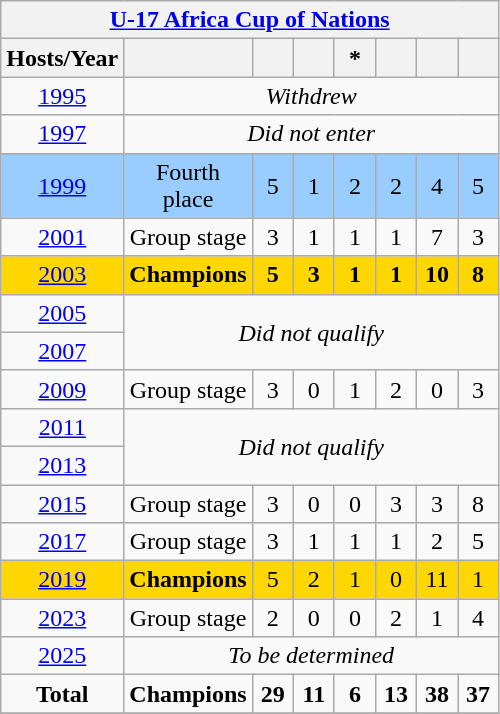<table class="wikitable" style="text-align: center;">
<tr>
<th colspan=9><a href='#'>U-17 Africa Cup of Nations</a></th>
</tr>
<tr>
<th>Hosts/Year</th>
<th width=20></th>
<th width=20></th>
<th width=20></th>
<th width=20>*</th>
<th width=20></th>
<th width=20></th>
<th width=20></th>
</tr>
<tr>
<td> <a href='#'>1995</a></td>
<td colspan=7 rowspan=1><em>Withdrew</em></td>
</tr>
<tr>
<td> <a href='#'>1997</a></td>
<td colspan=7 rowspan=1><em>Did not enter</em></td>
</tr>
<tr bgcolor=#9acdff>
<td> <a href='#'>1999</a></td>
<td>Fourth place</td>
<td>5</td>
<td>1</td>
<td>2</td>
<td>2</td>
<td>4</td>
<td>5</td>
</tr>
<tr>
<td> <a href='#'>2001</a></td>
<td>Group stage</td>
<td>3</td>
<td>1</td>
<td>1</td>
<td>1</td>
<td>7</td>
<td>3</td>
</tr>
<tr bgcolor=gold>
<td> <a href='#'>2003</a></td>
<td><strong>Champions</strong></td>
<td><strong>5</strong></td>
<td><strong>3</strong></td>
<td><strong>1</strong></td>
<td><strong>1</strong></td>
<td><strong>10</strong></td>
<td><strong>8</strong></td>
</tr>
<tr>
<td> <a href='#'>2005</a></td>
<td colspan=7 rowspan=2><em>Did not qualify</em></td>
</tr>
<tr>
<td> <a href='#'>2007</a></td>
</tr>
<tr>
<td> <a href='#'>2009</a></td>
<td>Group stage</td>
<td>3</td>
<td>0</td>
<td>1</td>
<td>2</td>
<td>0</td>
<td>3</td>
</tr>
<tr>
<td> <a href='#'>2011</a></td>
<td colspan=7 rowspan=2><em>Did not qualify</em></td>
</tr>
<tr>
<td> <a href='#'>2013</a></td>
</tr>
<tr>
<td> <a href='#'>2015</a></td>
<td>Group stage</td>
<td>3</td>
<td>0</td>
<td>0</td>
<td>3</td>
<td>3</td>
<td>8</td>
</tr>
<tr>
<td> <a href='#'>2017</a></td>
<td>Group stage</td>
<td>3</td>
<td>1</td>
<td>1</td>
<td>1</td>
<td>2</td>
<td>5</td>
</tr>
<tr bgcolor=gold>
<td> <a href='#'>2019</a></td>
<td><strong>Champions</strong></td>
<td>5</td>
<td>2</td>
<td>1</td>
<td>0</td>
<td>11</td>
<td>1</td>
</tr>
<tr>
<td> <a href='#'>2023</a></td>
<td>Group stage</td>
<td>2</td>
<td>0</td>
<td>0</td>
<td>2</td>
<td>1</td>
<td>4</td>
</tr>
<tr>
<td> <a href='#'>2025</a></td>
<td colspan=7><em>To be determined</em></td>
</tr>
<tr>
<td><strong>Total</strong></td>
<td><strong>Champions</strong></td>
<td><strong>29</strong></td>
<td><strong>11</strong></td>
<td><strong>6</strong></td>
<td><strong>13</strong></td>
<td><strong>38</strong></td>
<td><strong>37</strong></td>
</tr>
<tr>
</tr>
</table>
